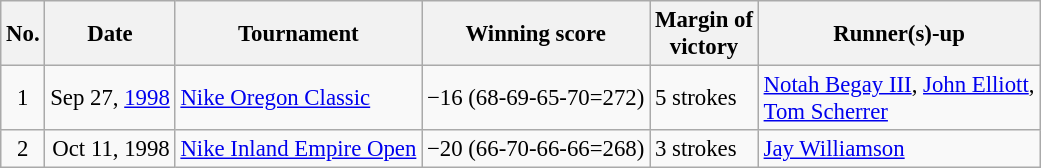<table class="wikitable" style="font-size:95%;">
<tr>
<th>No.</th>
<th>Date</th>
<th>Tournament</th>
<th>Winning score</th>
<th>Margin of<br>victory</th>
<th>Runner(s)-up</th>
</tr>
<tr>
<td align=center>1</td>
<td align=right>Sep 27, <a href='#'>1998</a></td>
<td><a href='#'>Nike Oregon Classic</a></td>
<td>−16 (68-69-65-70=272)</td>
<td>5 strokes</td>
<td> <a href='#'>Notah Begay III</a>,  <a href='#'>John Elliott</a>,<br> <a href='#'>Tom Scherrer</a></td>
</tr>
<tr>
<td align=center>2</td>
<td align=right>Oct 11, 1998</td>
<td><a href='#'>Nike Inland Empire Open</a></td>
<td>−20 (66-70-66-66=268)</td>
<td>3 strokes</td>
<td> <a href='#'>Jay Williamson</a></td>
</tr>
</table>
